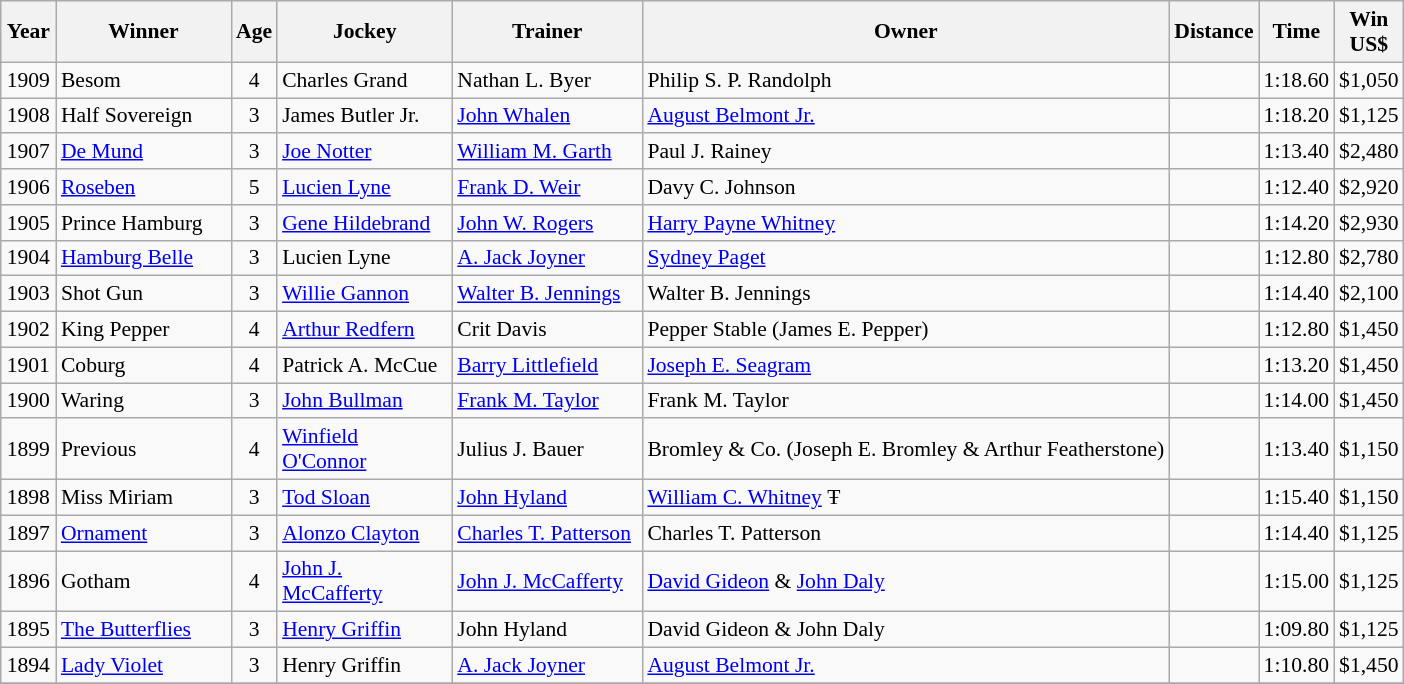<table class="wikitable sortable" style="font-size:90%">
<tr>
<th style="width:30px">Year<br></th>
<th style="width:110px">Winner<br></th>
<th style="width:20px">Age<br></th>
<th style="width:110px">Jockey<br></th>
<th style="width:120px">Trainer<br></th>
<th>Owner<br></th>
<th style="width:25px">Distance</th>
<th style="width:25px">Time</th>
<th style="width:25px">Win<br>US$</th>
</tr>
<tr>
<td align=center>1909</td>
<td>Besom</td>
<td align=center>4</td>
<td>Charles Grand</td>
<td>Nathan L. Byer</td>
<td>Philip S. P. Randolph</td>
<td align=center></td>
<td align=center>1:18.60</td>
<td align=center>$1,050</td>
</tr>
<tr>
<td align=center>1908</td>
<td>Half Sovereign</td>
<td align=center>3</td>
<td>James Butler Jr.</td>
<td><a href='#'>John Whalen</a></td>
<td><a href='#'>August Belmont Jr.</a></td>
<td align=center></td>
<td align=center>1:18.20</td>
<td align=center>$1,125</td>
</tr>
<tr>
<td align=center>1907</td>
<td><a href='#'>De Mund</a></td>
<td align=center>3</td>
<td><a href='#'>Joe Notter</a></td>
<td><a href='#'>William M. Garth</a></td>
<td>Paul J. Rainey</td>
<td align=center></td>
<td align=center>1:13.40</td>
<td align=center>$2,480</td>
</tr>
<tr>
<td align=center>1906</td>
<td><a href='#'>Roseben</a></td>
<td align=center>5</td>
<td><a href='#'>Lucien Lyne</a></td>
<td><a href='#'>Frank D. Weir</a></td>
<td>Davy C. Johnson</td>
<td align=center></td>
<td align=center>1:12.40</td>
<td align=center>$2,920</td>
</tr>
<tr>
<td align=center>1905</td>
<td>Prince Hamburg</td>
<td align=center>3</td>
<td><a href='#'>Gene Hildebrand</a></td>
<td><a href='#'>John W. Rogers</a></td>
<td><a href='#'>Harry Payne Whitney</a></td>
<td align=center></td>
<td align=center>1:14.20</td>
<td align=center>$2,930</td>
</tr>
<tr>
<td align=center>1904</td>
<td><a href='#'>Hamburg Belle</a></td>
<td align=center>3</td>
<td>Lucien Lyne</td>
<td><a href='#'>A. Jack Joyner</a></td>
<td><a href='#'>Sydney Paget</a></td>
<td align=center></td>
<td align=center>1:12.80</td>
<td align=center>$2,780</td>
</tr>
<tr>
<td align=center>1903</td>
<td>Shot Gun</td>
<td align=center>3</td>
<td><a href='#'>Willie Gannon</a></td>
<td><a href='#'>Walter B. Jennings</a></td>
<td>Walter B. Jennings</td>
<td align=center></td>
<td align=center>1:14.40</td>
<td align=center>$2,100</td>
</tr>
<tr>
<td align=center>1902</td>
<td>King Pepper</td>
<td align=center>4</td>
<td><a href='#'>Arthur Redfern</a></td>
<td>Crit Davis</td>
<td>Pepper Stable (James E. Pepper)</td>
<td align=center></td>
<td align=center>1:12.80</td>
<td align=center>$1,450</td>
</tr>
<tr>
<td align=center>1901</td>
<td>Coburg</td>
<td align=center>4</td>
<td>Patrick A. McCue</td>
<td><a href='#'>Barry Littlefield</a></td>
<td><a href='#'>Joseph E. Seagram</a></td>
<td align=center></td>
<td align=center>1:13.20</td>
<td align=center>$1,450</td>
</tr>
<tr>
<td align=center>1900</td>
<td>Waring</td>
<td align=center>3</td>
<td><a href='#'>John Bullman</a></td>
<td><a href='#'>Frank M. Taylor</a></td>
<td>Frank M. Taylor</td>
<td align=center></td>
<td align=center>1:14.00</td>
<td align=center>$1,450</td>
</tr>
<tr>
<td align=center>1899</td>
<td>Previous</td>
<td align=center>4</td>
<td><a href='#'>Winfield O'Connor</a></td>
<td>Julius J. Bauer</td>
<td>Bromley & Co. (Joseph E. Bromley & Arthur Featherstone)</td>
<td align=center></td>
<td align=center>1:13.40</td>
<td align=center>$1,150</td>
</tr>
<tr>
<td align=center>1898</td>
<td>Miss Miriam</td>
<td align=center>3</td>
<td><a href='#'>Tod Sloan</a></td>
<td><a href='#'>John Hyland</a></td>
<td><a href='#'>William C. Whitney</a> Ŧ</td>
<td align=center></td>
<td align=center>1:15.40</td>
<td align=center>$1,150</td>
</tr>
<tr>
<td align=center>1897</td>
<td><a href='#'>Ornament</a></td>
<td align=center>3</td>
<td><a href='#'>Alonzo Clayton</a></td>
<td><a href='#'>Charles T. Patterson</a></td>
<td>Charles T. Patterson</td>
<td align=center></td>
<td align=center>1:14.40</td>
<td align=center>$1,125</td>
</tr>
<tr>
<td align=center>1896</td>
<td>Gotham</td>
<td align=center>4</td>
<td><a href='#'>John J. McCafferty</a></td>
<td><a href='#'>John J. McCafferty</a></td>
<td><a href='#'>David Gideon</a> & <a href='#'>John Daly</a></td>
<td align=center></td>
<td align=center>1:15.00</td>
<td align=center>$1,125</td>
</tr>
<tr>
<td align=center>1895</td>
<td><a href='#'>The Butterflies</a></td>
<td align=center>3</td>
<td><a href='#'>Henry Griffin</a></td>
<td>John Hyland</td>
<td>David Gideon & John Daly</td>
<td align=center></td>
<td align=center>1:09.80</td>
<td align=center>$1,125</td>
</tr>
<tr>
<td align=center>1894</td>
<td><a href='#'>Lady Violet</a></td>
<td align=center>3</td>
<td>Henry Griffin</td>
<td><a href='#'>A. Jack Joyner</a></td>
<td><a href='#'>August Belmont Jr.</a></td>
<td align=center></td>
<td align=center>1:10.80</td>
<td align=center>$1,450</td>
</tr>
<tr>
</tr>
</table>
